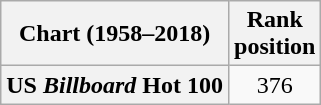<table class="wikitable plainrowheaders">
<tr>
<th>Chart (1958–2018)</th>
<th>Rank<br>position</th>
</tr>
<tr>
<th scope="row">US <em>Billboard</em> Hot 100</th>
<td style="text-align:center;">376</td>
</tr>
</table>
